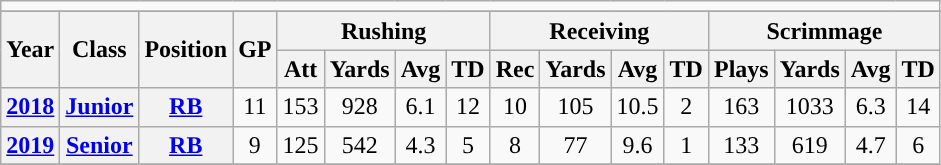<table class="wikitable" style="text-align:center;">
<tr>
<td ! colspan="18"></td>
</tr>
<tr align="center">
</tr>
<tr>
<th rowspan="2">Year</th>
<th rowspan="2">Class</th>
<th rowspan="2">Position</th>
<th rowspan="2">GP</th>
<th colspan="4">Rushing</th>
<th colspan="4">Receiving</th>
<th colspan="4">Scrimmage</th>
</tr>
<tr>
<th>Att</th>
<th>Yards</th>
<th>Avg</th>
<th>TD</th>
<th>Rec</th>
<th>Yards</th>
<th>Avg</th>
<th>TD</th>
<th>Plays</th>
<th>Yards</th>
<th>Avg</th>
<th>TD</th>
</tr>
<tr>
<th><a href='#'>2018</a></th>
<th><a href='#'>Junior</a></th>
<th><a href='#'>RB</a></th>
<td>11</td>
<td>153</td>
<td>928</td>
<td>6.1</td>
<td>12</td>
<td>10</td>
<td>105</td>
<td>10.5</td>
<td>2</td>
<td>163</td>
<td>1033</td>
<td>6.3</td>
<td>14</td>
</tr>
<tr>
<th><a href='#'>2019</a></th>
<th><a href='#'>Senior</a></th>
<th><a href='#'>RB</a></th>
<td>9</td>
<td>125</td>
<td>542</td>
<td>4.3</td>
<td>5</td>
<td>8</td>
<td>77</td>
<td>9.6</td>
<td>1</td>
<td>133</td>
<td>619</td>
<td>4.7</td>
<td>6</td>
</tr>
<tr>
</tr>
</table>
